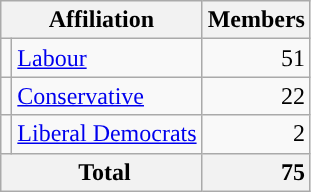<table class="wikitable">
<tr>
<th colspan="2">Affiliation</th>
<th>Members</th>
</tr>
<tr>
<td style="color:inherit;background:"></td>
<td><a href='#'>Labour</a></td>
<td style="text-align:right;">51</td>
</tr>
<tr>
<td style="color:inherit;background:"></td>
<td><a href='#'>Conservative</a></td>
<td style="text-align:right;">22</td>
</tr>
<tr>
<td style="color:inherit;background:"></td>
<td><a href='#'>Liberal Democrats</a></td>
<td style="text-align:right;">2</td>
</tr>
<tr>
<th colspan="2"> Total</th>
<th style="text-align:right;">75</th>
</tr>
</table>
